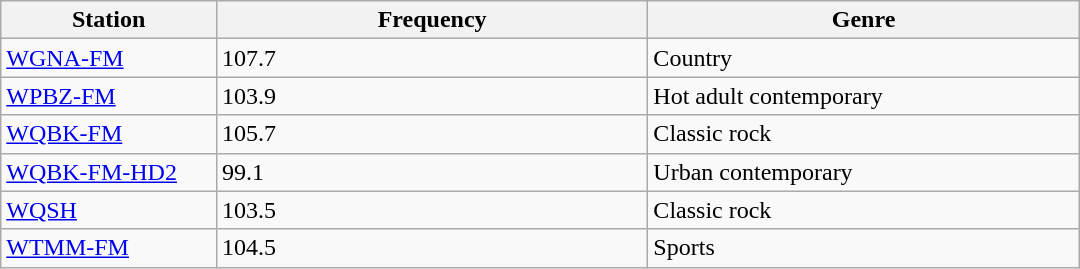<table class="wikitable" style="width:45em;">
<tr>
<th style="width:20%">Station</th>
<th style="width:40%">Frequency</th>
<th style="width:40%">Genre</th>
</tr>
<tr>
<td><a href='#'>WGNA-FM</a></td>
<td>107.7</td>
<td>Country</td>
</tr>
<tr>
<td><a href='#'>WPBZ-FM</a></td>
<td>103.9</td>
<td>Hot adult contemporary</td>
</tr>
<tr>
<td><a href='#'>WQBK-FM</a></td>
<td>105.7</td>
<td>Classic rock</td>
</tr>
<tr>
<td><a href='#'>WQBK-FM-HD2</a></td>
<td>99.1</td>
<td>Urban contemporary</td>
</tr>
<tr>
<td><a href='#'>WQSH</a></td>
<td>103.5</td>
<td>Classic rock</td>
</tr>
<tr>
<td><a href='#'>WTMM-FM</a></td>
<td>104.5</td>
<td>Sports</td>
</tr>
</table>
